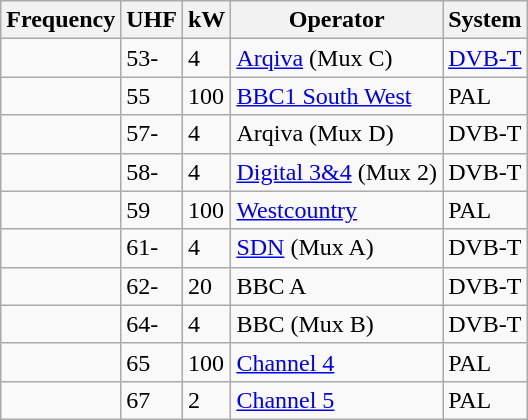<table class="wikitable sortable">
<tr>
<th>Frequency</th>
<th>UHF</th>
<th>kW</th>
<th>Operator</th>
<th>System</th>
</tr>
<tr>
<td></td>
<td>53-</td>
<td>4</td>
<td><a href='#'>Arqiva</a> (Mux C)</td>
<td><a href='#'>DVB-T</a></td>
</tr>
<tr>
<td></td>
<td>55</td>
<td>100</td>
<td><a href='#'>BBC1 South West</a></td>
<td>PAL</td>
</tr>
<tr>
<td></td>
<td>57-</td>
<td>4</td>
<td>Arqiva (Mux D)</td>
<td>DVB-T</td>
</tr>
<tr>
<td></td>
<td>58-</td>
<td>4</td>
<td><a href='#'>Digital 3&4</a> (Mux 2)</td>
<td>DVB-T</td>
</tr>
<tr>
<td></td>
<td>59</td>
<td>100</td>
<td><a href='#'>Westcountry</a></td>
<td>PAL</td>
</tr>
<tr>
<td></td>
<td>61-</td>
<td>4</td>
<td><a href='#'>SDN</a> (Mux A)</td>
<td>DVB-T</td>
</tr>
<tr>
<td></td>
<td>62-</td>
<td>20</td>
<td>BBC A</td>
<td>DVB-T</td>
</tr>
<tr>
<td></td>
<td>64-</td>
<td>4</td>
<td>BBC (Mux B)</td>
<td>DVB-T</td>
</tr>
<tr>
<td></td>
<td>65</td>
<td>100</td>
<td><a href='#'>Channel 4</a></td>
<td>PAL</td>
</tr>
<tr>
<td></td>
<td>67</td>
<td>2</td>
<td><a href='#'>Channel 5</a></td>
<td>PAL</td>
</tr>
</table>
